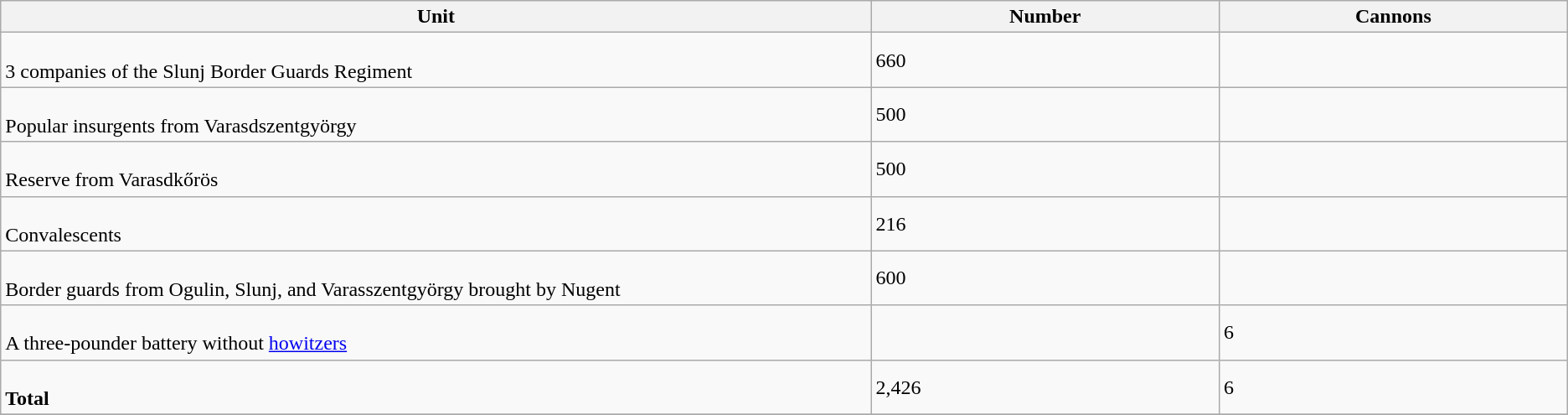<table class="wikitable">
<tr>
<th width=25%>Unit</th>
<th width=10%>Number</th>
<th width=10%>Cannons</th>
</tr>
<tr>
<td><br>3 companies of the Slunj Border Guards Regiment</td>
<td>660</td>
<td></td>
</tr>
<tr>
<td><br>Popular insurgents from Varasdszentgyörgy</td>
<td>500</td>
<td></td>
</tr>
<tr>
<td><br>Reserve from Varasdkőrös</td>
<td>500</td>
<td></td>
</tr>
<tr>
<td><br>Convalescents</td>
<td>216</td>
<td></td>
</tr>
<tr>
<td><br>Border guards from Ogulin, Slunj, and Varasszentgyörgy brought by Nugent</td>
<td>600</td>
<td></td>
</tr>
<tr>
<td><br>A three-pounder battery without <a href='#'>howitzers</a></td>
<td></td>
<td>6</td>
</tr>
<tr>
<td><br><strong>Total</strong></td>
<td>2,426</td>
<td>6</td>
</tr>
<tr>
</tr>
</table>
